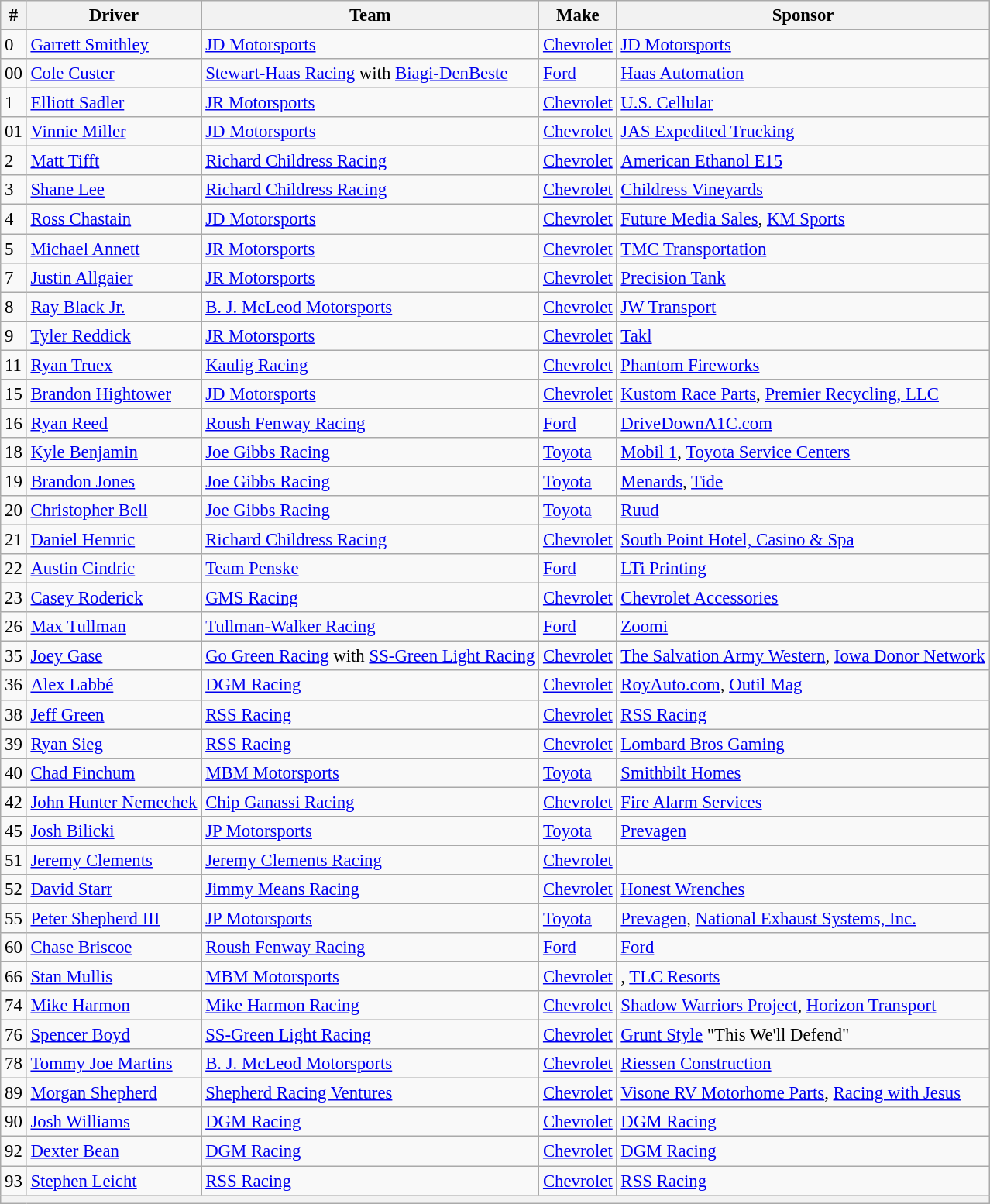<table class="wikitable" style="font-size:95%">
<tr>
<th>#</th>
<th>Driver</th>
<th>Team</th>
<th>Make</th>
<th>Sponsor</th>
</tr>
<tr>
<td>0</td>
<td><a href='#'>Garrett Smithley</a></td>
<td><a href='#'>JD Motorsports</a></td>
<td><a href='#'>Chevrolet</a></td>
<td><a href='#'>JD Motorsports</a></td>
</tr>
<tr>
<td>00</td>
<td><a href='#'>Cole Custer</a></td>
<td><a href='#'>Stewart-Haas Racing</a> with <a href='#'>Biagi-DenBeste</a></td>
<td><a href='#'>Ford</a></td>
<td><a href='#'>Haas Automation</a></td>
</tr>
<tr>
<td>1</td>
<td><a href='#'>Elliott Sadler</a></td>
<td><a href='#'>JR Motorsports</a></td>
<td><a href='#'>Chevrolet</a></td>
<td><a href='#'>U.S. Cellular</a></td>
</tr>
<tr>
<td>01</td>
<td><a href='#'>Vinnie Miller</a></td>
<td><a href='#'>JD Motorsports</a></td>
<td><a href='#'>Chevrolet</a></td>
<td><a href='#'>JAS Expedited Trucking</a></td>
</tr>
<tr>
<td>2</td>
<td><a href='#'>Matt Tifft</a></td>
<td><a href='#'>Richard Childress Racing</a></td>
<td><a href='#'>Chevrolet</a></td>
<td><a href='#'>American Ethanol E15</a></td>
</tr>
<tr>
<td>3</td>
<td><a href='#'>Shane Lee</a></td>
<td><a href='#'>Richard Childress Racing</a></td>
<td><a href='#'>Chevrolet</a></td>
<td><a href='#'>Childress Vineyards</a></td>
</tr>
<tr>
<td>4</td>
<td><a href='#'>Ross Chastain</a></td>
<td><a href='#'>JD Motorsports</a></td>
<td><a href='#'>Chevrolet</a></td>
<td><a href='#'>Future Media Sales</a>, <a href='#'>KM Sports</a></td>
</tr>
<tr>
<td>5</td>
<td><a href='#'>Michael Annett</a></td>
<td><a href='#'>JR Motorsports</a></td>
<td><a href='#'>Chevrolet</a></td>
<td><a href='#'>TMC Transportation</a></td>
</tr>
<tr>
<td>7</td>
<td><a href='#'>Justin Allgaier</a></td>
<td><a href='#'>JR Motorsports</a></td>
<td><a href='#'>Chevrolet</a></td>
<td><a href='#'>Precision Tank</a></td>
</tr>
<tr>
<td>8</td>
<td><a href='#'>Ray Black Jr.</a></td>
<td><a href='#'>B. J. McLeod Motorsports</a></td>
<td><a href='#'>Chevrolet</a></td>
<td><a href='#'>JW Transport</a></td>
</tr>
<tr>
<td>9</td>
<td><a href='#'>Tyler Reddick</a></td>
<td><a href='#'>JR Motorsports</a></td>
<td><a href='#'>Chevrolet</a></td>
<td><a href='#'>Takl</a></td>
</tr>
<tr>
<td>11</td>
<td><a href='#'>Ryan Truex</a></td>
<td><a href='#'>Kaulig Racing</a></td>
<td><a href='#'>Chevrolet</a></td>
<td><a href='#'>Phantom Fireworks</a></td>
</tr>
<tr>
<td>15</td>
<td><a href='#'>Brandon Hightower</a></td>
<td><a href='#'>JD Motorsports</a></td>
<td><a href='#'>Chevrolet</a></td>
<td><a href='#'>Kustom Race Parts</a>, <a href='#'>Premier Recycling, LLC</a></td>
</tr>
<tr>
<td>16</td>
<td><a href='#'>Ryan Reed</a></td>
<td><a href='#'>Roush Fenway Racing</a></td>
<td><a href='#'>Ford</a></td>
<td><a href='#'>DriveDownA1C.com</a></td>
</tr>
<tr>
<td>18</td>
<td><a href='#'>Kyle Benjamin</a></td>
<td><a href='#'>Joe Gibbs Racing</a></td>
<td><a href='#'>Toyota</a></td>
<td><a href='#'>Mobil 1</a>, <a href='#'>Toyota Service Centers</a></td>
</tr>
<tr>
<td>19</td>
<td><a href='#'>Brandon Jones</a></td>
<td><a href='#'>Joe Gibbs Racing</a></td>
<td><a href='#'>Toyota</a></td>
<td><a href='#'>Menards</a>, <a href='#'>Tide</a></td>
</tr>
<tr>
<td>20</td>
<td><a href='#'>Christopher Bell</a></td>
<td><a href='#'>Joe Gibbs Racing</a></td>
<td><a href='#'>Toyota</a></td>
<td><a href='#'>Ruud</a></td>
</tr>
<tr>
<td>21</td>
<td><a href='#'>Daniel Hemric</a></td>
<td><a href='#'>Richard Childress Racing</a></td>
<td><a href='#'>Chevrolet</a></td>
<td><a href='#'>South Point Hotel, Casino & Spa</a></td>
</tr>
<tr>
<td>22</td>
<td><a href='#'>Austin Cindric</a></td>
<td><a href='#'>Team Penske</a></td>
<td><a href='#'>Ford</a></td>
<td><a href='#'>LTi Printing</a></td>
</tr>
<tr>
<td>23</td>
<td><a href='#'>Casey Roderick</a></td>
<td><a href='#'>GMS Racing</a></td>
<td><a href='#'>Chevrolet</a></td>
<td><a href='#'>Chevrolet Accessories</a></td>
</tr>
<tr>
<td>26</td>
<td><a href='#'>Max Tullman</a></td>
<td><a href='#'>Tullman-Walker Racing</a></td>
<td><a href='#'>Ford</a></td>
<td><a href='#'>Zoomi</a></td>
</tr>
<tr>
<td>35</td>
<td><a href='#'>Joey Gase</a></td>
<td><a href='#'>Go Green Racing</a> with <a href='#'>SS-Green Light Racing</a></td>
<td><a href='#'>Chevrolet</a></td>
<td><a href='#'>The Salvation Army Western</a>, <a href='#'>Iowa Donor Network</a></td>
</tr>
<tr>
<td>36</td>
<td><a href='#'>Alex Labbé</a></td>
<td><a href='#'>DGM Racing</a></td>
<td><a href='#'>Chevrolet</a></td>
<td><a href='#'>RoyAuto.com</a>, <a href='#'>Outil Mag</a></td>
</tr>
<tr>
<td>38</td>
<td><a href='#'>Jeff Green</a></td>
<td><a href='#'>RSS Racing</a></td>
<td><a href='#'>Chevrolet</a></td>
<td><a href='#'>RSS Racing</a></td>
</tr>
<tr>
<td>39</td>
<td><a href='#'>Ryan Sieg</a></td>
<td><a href='#'>RSS Racing</a></td>
<td><a href='#'>Chevrolet</a></td>
<td><a href='#'>Lombard Bros Gaming</a></td>
</tr>
<tr>
<td>40</td>
<td><a href='#'>Chad Finchum</a></td>
<td><a href='#'>MBM Motorsports</a></td>
<td><a href='#'>Toyota</a></td>
<td><a href='#'>Smithbilt Homes</a></td>
</tr>
<tr>
<td>42</td>
<td><a href='#'>John Hunter Nemechek</a></td>
<td><a href='#'>Chip Ganassi Racing</a></td>
<td><a href='#'>Chevrolet</a></td>
<td><a href='#'>Fire Alarm Services</a></td>
</tr>
<tr>
<td>45</td>
<td><a href='#'>Josh Bilicki</a></td>
<td><a href='#'>JP Motorsports</a></td>
<td><a href='#'>Toyota</a></td>
<td><a href='#'>Prevagen</a></td>
</tr>
<tr>
<td>51</td>
<td><a href='#'>Jeremy Clements</a></td>
<td><a href='#'>Jeremy Clements Racing</a></td>
<td><a href='#'>Chevrolet</a></td>
<td></td>
</tr>
<tr>
<td>52</td>
<td><a href='#'>David Starr</a></td>
<td><a href='#'>Jimmy Means Racing</a></td>
<td><a href='#'>Chevrolet</a></td>
<td><a href='#'>Honest Wrenches</a></td>
</tr>
<tr>
<td>55</td>
<td><a href='#'>Peter Shepherd III</a></td>
<td><a href='#'>JP Motorsports</a></td>
<td><a href='#'>Toyota</a></td>
<td><a href='#'>Prevagen</a>, <a href='#'>National Exhaust Systems, Inc.</a></td>
</tr>
<tr>
<td>60</td>
<td><a href='#'>Chase Briscoe</a></td>
<td><a href='#'>Roush Fenway Racing</a></td>
<td><a href='#'>Ford</a></td>
<td><a href='#'>Ford</a></td>
</tr>
<tr>
<td>66</td>
<td><a href='#'>Stan Mullis</a></td>
<td><a href='#'>MBM Motorsports</a></td>
<td><a href='#'>Chevrolet</a></td>
<td>, <a href='#'>TLC Resorts</a></td>
</tr>
<tr>
<td>74</td>
<td><a href='#'>Mike Harmon</a></td>
<td><a href='#'>Mike Harmon Racing</a></td>
<td><a href='#'>Chevrolet</a></td>
<td><a href='#'>Shadow Warriors Project</a>, <a href='#'>Horizon Transport</a></td>
</tr>
<tr>
<td>76</td>
<td><a href='#'>Spencer Boyd</a></td>
<td><a href='#'>SS-Green Light Racing</a></td>
<td><a href='#'>Chevrolet</a></td>
<td><a href='#'>Grunt Style</a> "This We'll Defend"</td>
</tr>
<tr>
<td>78</td>
<td><a href='#'>Tommy Joe Martins</a></td>
<td><a href='#'>B. J. McLeod Motorsports</a></td>
<td><a href='#'>Chevrolet</a></td>
<td><a href='#'>Riessen Construction</a></td>
</tr>
<tr>
<td>89</td>
<td><a href='#'>Morgan Shepherd</a></td>
<td><a href='#'>Shepherd Racing Ventures</a></td>
<td><a href='#'>Chevrolet</a></td>
<td><a href='#'>Visone RV Motorhome Parts</a>, <a href='#'>Racing with Jesus</a></td>
</tr>
<tr>
<td>90</td>
<td><a href='#'>Josh Williams</a></td>
<td><a href='#'>DGM Racing</a></td>
<td><a href='#'>Chevrolet</a></td>
<td><a href='#'>DGM Racing</a></td>
</tr>
<tr>
<td>92</td>
<td><a href='#'>Dexter Bean</a></td>
<td><a href='#'>DGM Racing</a></td>
<td><a href='#'>Chevrolet</a></td>
<td><a href='#'>DGM Racing</a></td>
</tr>
<tr>
<td>93</td>
<td><a href='#'>Stephen Leicht</a></td>
<td><a href='#'>RSS Racing</a></td>
<td><a href='#'>Chevrolet</a></td>
<td><a href='#'>RSS Racing</a></td>
</tr>
<tr>
<th colspan="5"></th>
</tr>
</table>
